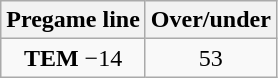<table class="wikitable">
<tr align="center">
<th style=>Pregame line</th>
<th style=>Over/under</th>
</tr>
<tr align="center">
<td><strong>TEM</strong> −14</td>
<td>53</td>
</tr>
</table>
